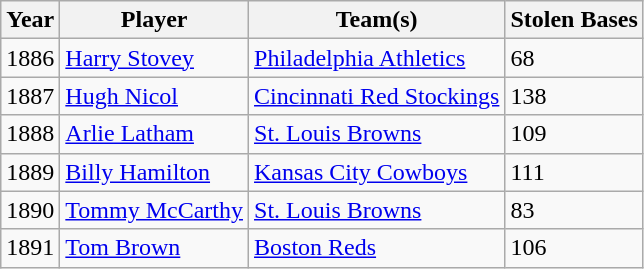<table class="wikitable sortable">
<tr>
<th>Year</th>
<th>Player</th>
<th>Team(s)</th>
<th>Stolen Bases</th>
</tr>
<tr>
<td>1886</td>
<td><a href='#'>Harry Stovey</a></td>
<td><a href='#'>Philadelphia Athletics</a></td>
<td>68</td>
</tr>
<tr>
<td>1887</td>
<td><a href='#'>Hugh Nicol</a></td>
<td><a href='#'>Cincinnati Red Stockings</a></td>
<td>138</td>
</tr>
<tr>
<td>1888</td>
<td><a href='#'>Arlie Latham</a></td>
<td><a href='#'>St. Louis Browns</a></td>
<td>109</td>
</tr>
<tr>
<td>1889</td>
<td><a href='#'>Billy Hamilton</a></td>
<td><a href='#'>Kansas City Cowboys</a></td>
<td>111</td>
</tr>
<tr>
<td>1890</td>
<td><a href='#'>Tommy McCarthy</a></td>
<td><a href='#'>St. Louis Browns</a></td>
<td>83</td>
</tr>
<tr>
<td>1891</td>
<td><a href='#'>Tom Brown</a></td>
<td><a href='#'>Boston Reds</a></td>
<td>106</td>
</tr>
</table>
